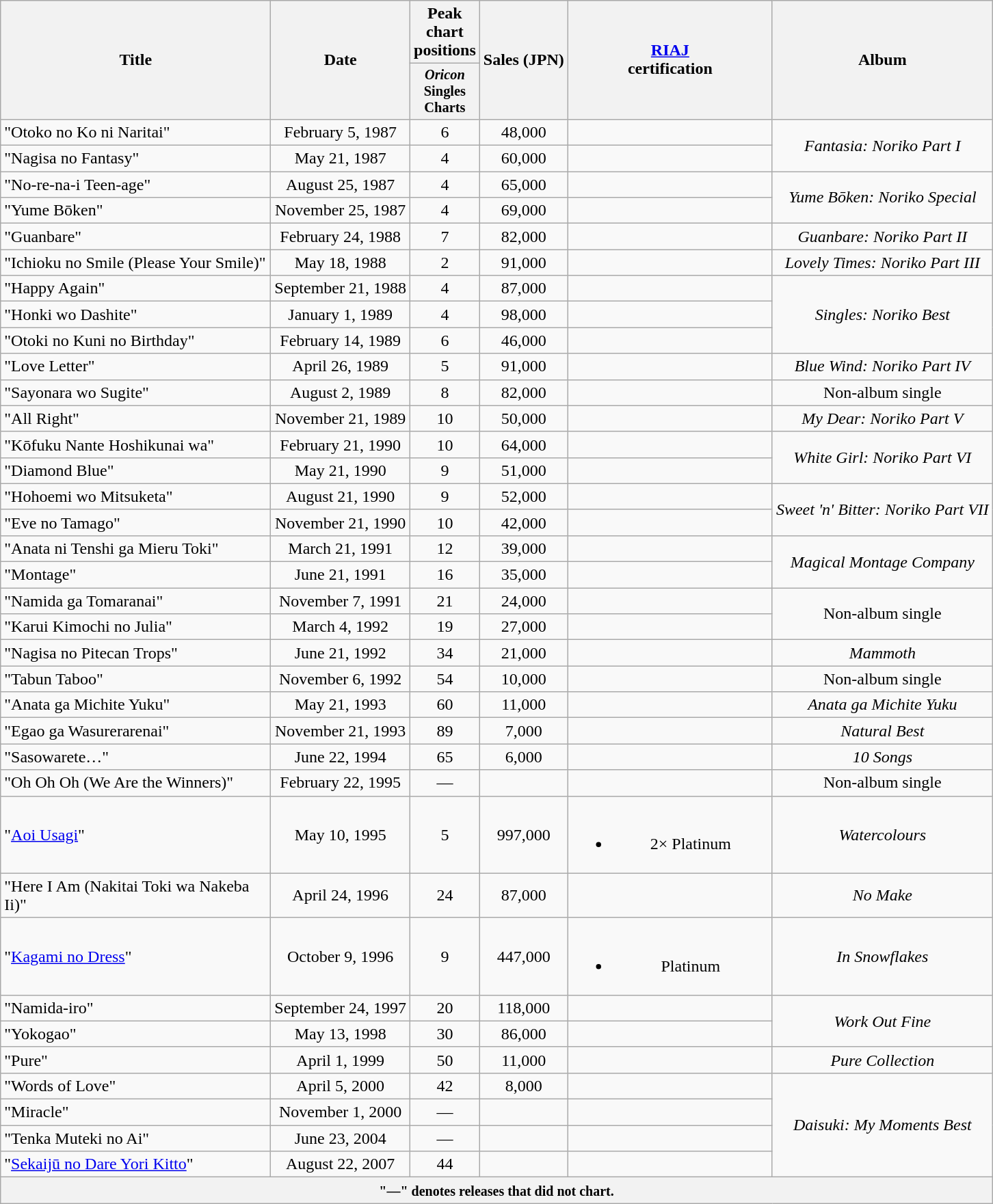<table class="wikitable plainrowheaders" style="text-align:center;">
<tr>
<th scope="col" rowspan="2" style="width:16em;">Title</th>
<th scope="col" rowspan="2">Date</th>
<th scope="col" colspan="1">Peak chart positions</th>
<th scope="col" rowspan="2">Sales (JPN)</th>
<th scope="col" rowspan="2" style="width:12em;"><a href='#'>RIAJ</a><br>certification</th>
<th scope="col" rowspan="2">Album</th>
</tr>
<tr>
<th style="width:3em;font-size:85%"><em>Oricon</em> Singles Charts<br></th>
</tr>
<tr>
<td align="left">"Otoko no Ko ni Naritai"</td>
<td>February 5, 1987</td>
<td>6</td>
<td>48,000</td>
<td></td>
<td rowspan="2"><em>Fantasia: Noriko Part I</em></td>
</tr>
<tr>
<td align="left">"Nagisa no Fantasy"</td>
<td>May 21, 1987</td>
<td>4</td>
<td>60,000</td>
<td></td>
</tr>
<tr>
<td align="left">"No-re-na-i Teen-age"</td>
<td>August 25, 1987</td>
<td>4</td>
<td>65,000</td>
<td></td>
<td rowspan="2"><em>Yume Bōken: Noriko Special</em></td>
</tr>
<tr>
<td align="left">"Yume Bōken"</td>
<td>November 25, 1987</td>
<td>4</td>
<td>69,000</td>
<td></td>
</tr>
<tr>
<td align="left">"Guanbare"</td>
<td>February 24, 1988</td>
<td>7</td>
<td>82,000</td>
<td></td>
<td><em>Guanbare: Noriko Part II</em></td>
</tr>
<tr>
<td align="left">"Ichioku no Smile (Please Your Smile)"</td>
<td>May 18, 1988</td>
<td>2</td>
<td>91,000</td>
<td></td>
<td><em>Lovely Times: Noriko Part III</em></td>
</tr>
<tr>
<td align="left">"Happy Again"</td>
<td>September 21, 1988</td>
<td>4</td>
<td>87,000</td>
<td></td>
<td rowspan="3"><em>Singles: Noriko Best</em></td>
</tr>
<tr>
<td align="left">"Honki wo Dashite"</td>
<td>January 1, 1989</td>
<td>4</td>
<td>98,000</td>
<td></td>
</tr>
<tr>
<td align="left">"Otoki no Kuni no Birthday"</td>
<td>February 14, 1989</td>
<td>6</td>
<td>46,000</td>
<td></td>
</tr>
<tr>
<td align="left">"Love Letter"</td>
<td>April 26, 1989</td>
<td>5</td>
<td>91,000</td>
<td></td>
<td><em>Blue Wind: Noriko Part IV</em></td>
</tr>
<tr>
<td align="left">"Sayonara wo Sugite"</td>
<td>August 2, 1989</td>
<td>8</td>
<td>82,000</td>
<td></td>
<td>Non-album single</td>
</tr>
<tr>
<td align="left">"All Right"</td>
<td>November 21, 1989</td>
<td>10</td>
<td>50,000</td>
<td></td>
<td><em>My Dear: Noriko Part V</em></td>
</tr>
<tr>
<td align="left">"Kōfuku Nante Hoshikunai wa"</td>
<td>February 21, 1990</td>
<td>10</td>
<td>64,000</td>
<td></td>
<td rowspan="2"><em>White Girl: Noriko Part VI</em></td>
</tr>
<tr>
<td align="left">"Diamond Blue"</td>
<td>May 21, 1990</td>
<td>9</td>
<td>51,000</td>
<td></td>
</tr>
<tr>
<td align="left">"Hohoemi wo Mitsuketa"</td>
<td>August 21, 1990</td>
<td>9</td>
<td>52,000</td>
<td></td>
<td rowspan="2"><em>Sweet 'n' Bitter: Noriko Part VII</em></td>
</tr>
<tr>
<td align="left">"Eve no Tamago"</td>
<td>November 21, 1990</td>
<td>10</td>
<td>42,000</td>
<td></td>
</tr>
<tr>
<td align="left">"Anata ni Tenshi ga Mieru Toki"</td>
<td>March 21, 1991</td>
<td>12</td>
<td>39,000</td>
<td></td>
<td rowspan="2"><em>Magical Montage Company</em></td>
</tr>
<tr>
<td align="left">"Montage"</td>
<td>June 21, 1991</td>
<td>16</td>
<td>35,000</td>
<td></td>
</tr>
<tr>
<td align="left">"Namida ga Tomaranai"</td>
<td>November 7, 1991</td>
<td>21</td>
<td>24,000</td>
<td></td>
<td rowspan="2">Non-album single</td>
</tr>
<tr>
<td align="left">"Karui Kimochi no Julia"</td>
<td>March 4, 1992</td>
<td>19</td>
<td>27,000</td>
<td></td>
</tr>
<tr>
<td align="left">"Nagisa no Pitecan Trops"</td>
<td>June 21, 1992</td>
<td>34</td>
<td>21,000</td>
<td></td>
<td><em>Mammoth</em></td>
</tr>
<tr>
<td align="left">"Tabun Taboo"</td>
<td>November 6, 1992</td>
<td>54</td>
<td>10,000</td>
<td></td>
<td>Non-album single</td>
</tr>
<tr>
<td align="left">"Anata ga Michite Yuku"</td>
<td>May 21, 1993</td>
<td>60</td>
<td>11,000</td>
<td></td>
<td><em>Anata ga Michite Yuku</em></td>
</tr>
<tr>
<td align="left">"Egao ga Wasurerarenai"</td>
<td>November 21, 1993</td>
<td>89</td>
<td>7,000</td>
<td></td>
<td><em>Natural Best</em></td>
</tr>
<tr>
<td align="left">"Sasowarete…"</td>
<td>June 22, 1994</td>
<td>65</td>
<td>6,000</td>
<td></td>
<td><em>10 Songs</em></td>
</tr>
<tr>
<td align="left">"Oh Oh Oh (We Are the Winners)"</td>
<td>February 22, 1995</td>
<td>—</td>
<td></td>
<td></td>
<td>Non-album single</td>
</tr>
<tr>
<td align="left">"<a href='#'>Aoi Usagi</a>"</td>
<td>May 10, 1995</td>
<td>5</td>
<td>997,000</td>
<td><br><ul><li>2× Platinum</li></ul></td>
<td><em>Watercolours</em></td>
</tr>
<tr>
<td align="left">"Here I Am (Nakitai Toki wa Nakeba Ii)"</td>
<td>April 24, 1996</td>
<td>24</td>
<td>87,000</td>
<td></td>
<td><em>No Make</em></td>
</tr>
<tr>
<td align="left">"<a href='#'>Kagami no Dress</a>"</td>
<td>October 9, 1996</td>
<td>9</td>
<td>447,000</td>
<td><br><ul><li>Platinum</li></ul></td>
<td><em>In Snowflakes</em></td>
</tr>
<tr>
<td align="left">"Namida-iro"</td>
<td>September 24, 1997</td>
<td>20</td>
<td>118,000</td>
<td></td>
<td rowspan="2"><em>Work Out Fine</em></td>
</tr>
<tr>
<td align="left">"Yokogao"</td>
<td>May 13, 1998</td>
<td>30</td>
<td>86,000</td>
<td></td>
</tr>
<tr>
<td align="left">"Pure"</td>
<td>April 1, 1999</td>
<td>50</td>
<td>11,000</td>
<td></td>
<td><em>Pure Collection</em></td>
</tr>
<tr>
<td align="left">"Words of Love"</td>
<td>April 5, 2000</td>
<td>42</td>
<td>8,000</td>
<td></td>
<td rowspan="4"><em>Daisuki: My Moments Best</em></td>
</tr>
<tr>
<td align="left">"Miracle"</td>
<td>November 1, 2000</td>
<td>—</td>
<td></td>
<td></td>
</tr>
<tr>
<td align="left">"Tenka Muteki no Ai"</td>
<td>June 23, 2004</td>
<td>—</td>
<td></td>
<td></td>
</tr>
<tr>
<td align="left">"<a href='#'>Sekaijū no Dare Yori Kitto</a>"</td>
<td>August 22, 2007</td>
<td>44</td>
<td></td>
<td></td>
</tr>
<tr>
<th colspan="6"><small>"—" denotes releases that did not chart.</small></th>
</tr>
</table>
